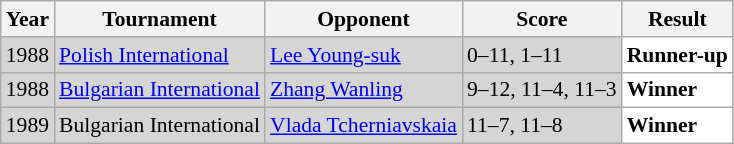<table class="sortable wikitable" style="font-size: 90%;">
<tr>
<th>Year</th>
<th>Tournament</th>
<th>Opponent</th>
<th>Score</th>
<th>Result</th>
</tr>
<tr style="background:#D5D5D5">
<td align="center">1988</td>
<td align="left"><a href='#'>Polish International</a></td>
<td align="left"> <a href='#'>Lee Young-suk</a></td>
<td align="left">0–11, 1–11</td>
<td style="text-align:left; background: white"> <strong>Runner-up</strong></td>
</tr>
<tr style="background:#D5D5D5">
<td align="center">1988</td>
<td align="left"><a href='#'>Bulgarian International</a></td>
<td align="left"> <a href='#'>Zhang Wanling</a></td>
<td align="left">9–12, 11–4, 11–3</td>
<td style="text-align:left; background:white"> <strong>Winner</strong></td>
</tr>
<tr style="background:#D5D5D5">
<td align="center">1989</td>
<td align="left">Bulgarian International</td>
<td align="left"> <a href='#'>Vlada Tcherniavskaia</a></td>
<td align="left">11–7, 11–8</td>
<td style="text-align:left; background:white"> <strong>Winner</strong></td>
</tr>
</table>
